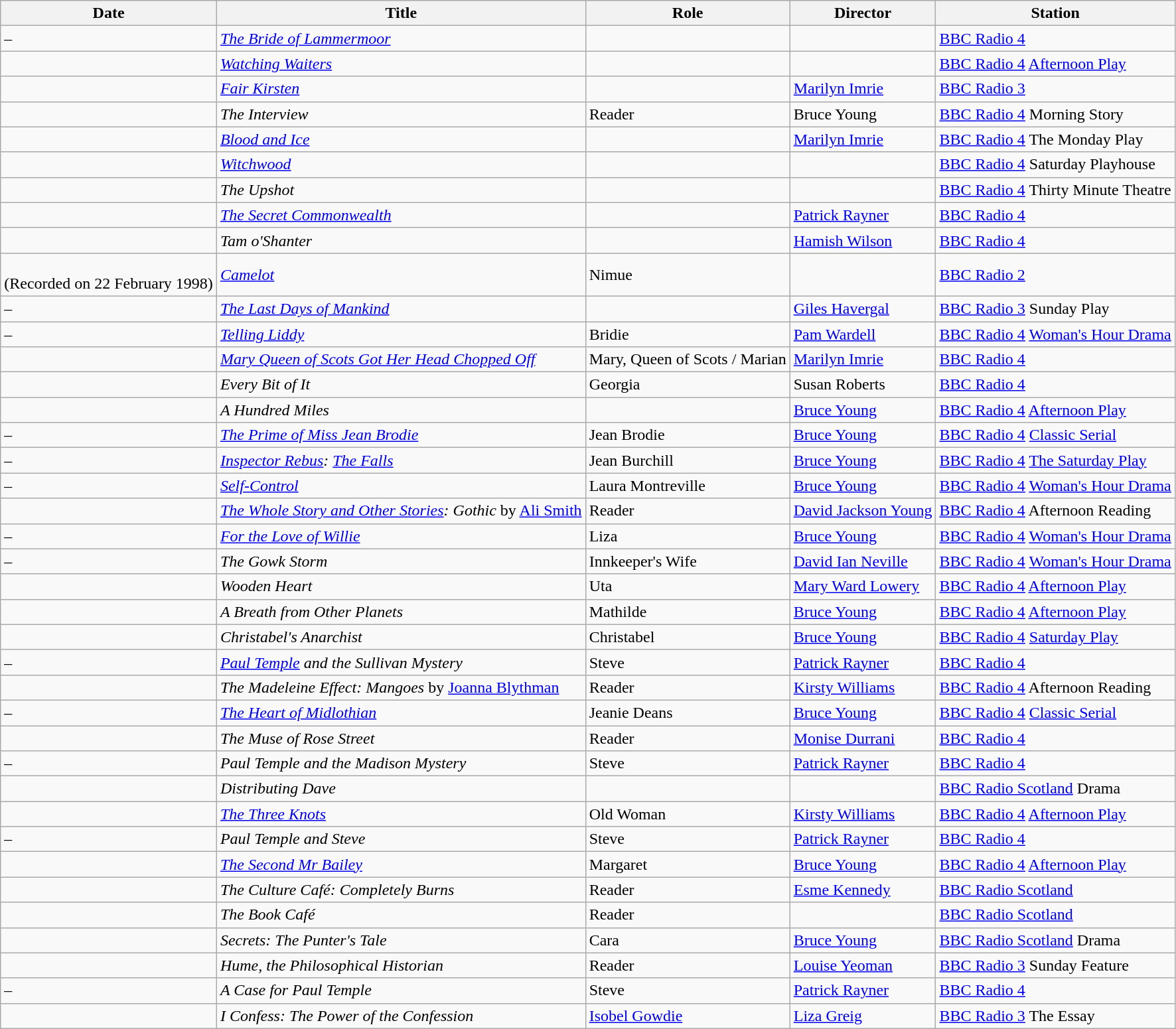<table class="wikitable sortable">
<tr>
<th>Date</th>
<th>Title</th>
<th>Role</th>
<th>Director</th>
<th>Station</th>
</tr>
<tr>
<td> – </td>
<td><em><a href='#'>The Bride of Lammermoor</a></em></td>
<td></td>
<td></td>
<td><a href='#'>BBC Radio 4</a></td>
</tr>
<tr>
<td></td>
<td><em><a href='#'>Watching Waiters</a></em></td>
<td></td>
<td></td>
<td><a href='#'>BBC Radio 4</a> <a href='#'>Afternoon Play</a></td>
</tr>
<tr>
<td></td>
<td><em><a href='#'>Fair Kirsten</a></em></td>
<td></td>
<td><a href='#'>Marilyn Imrie</a></td>
<td><a href='#'>BBC Radio 3</a></td>
</tr>
<tr>
<td></td>
<td><em>The Interview</em></td>
<td>Reader</td>
<td>Bruce Young</td>
<td><a href='#'>BBC Radio 4</a> Morning Story</td>
</tr>
<tr>
<td></td>
<td><em><a href='#'>Blood and Ice</a></em></td>
<td></td>
<td><a href='#'>Marilyn Imrie</a></td>
<td><a href='#'>BBC Radio 4</a> The Monday Play</td>
</tr>
<tr>
<td></td>
<td><em><a href='#'>Witchwood</a></em></td>
<td></td>
<td></td>
<td><a href='#'>BBC Radio 4</a> Saturday Playhouse</td>
</tr>
<tr>
<td></td>
<td><em>The Upshot</em></td>
<td></td>
<td></td>
<td><a href='#'>BBC Radio 4</a> Thirty Minute Theatre</td>
</tr>
<tr>
<td></td>
<td><em><a href='#'>The Secret Commonwealth</a></em></td>
<td></td>
<td><a href='#'>Patrick Rayner</a></td>
<td><a href='#'>BBC Radio 4</a></td>
</tr>
<tr>
<td></td>
<td><em>Tam o'Shanter</em></td>
<td></td>
<td><a href='#'>Hamish Wilson</a></td>
<td><a href='#'>BBC Radio 4</a></td>
</tr>
<tr>
<td><br>(Recorded on 22 February 1998)</td>
<td><em><a href='#'>Camelot</a></em></td>
<td>Nimue</td>
<td></td>
<td><a href='#'>BBC Radio 2</a></td>
</tr>
<tr>
<td> – </td>
<td><em><a href='#'>The Last Days of Mankind</a></em></td>
<td></td>
<td><a href='#'>Giles Havergal</a></td>
<td><a href='#'>BBC Radio 3</a> Sunday Play</td>
</tr>
<tr>
<td> – </td>
<td><em><a href='#'>Telling Liddy</a></em></td>
<td>Bridie</td>
<td><a href='#'>Pam Wardell</a></td>
<td><a href='#'>BBC Radio 4</a> <a href='#'>Woman's Hour Drama</a></td>
</tr>
<tr>
<td></td>
<td><em><a href='#'>Mary Queen of Scots Got Her Head Chopped Off</a></em></td>
<td>Mary, Queen of Scots / Marian</td>
<td><a href='#'>Marilyn Imrie</a></td>
<td><a href='#'>BBC Radio 4</a></td>
</tr>
<tr>
<td></td>
<td><em>Every Bit of It</em></td>
<td>Georgia</td>
<td>Susan Roberts</td>
<td><a href='#'>BBC Radio 4</a></td>
</tr>
<tr>
<td></td>
<td><em>A Hundred Miles</em></td>
<td></td>
<td><a href='#'>Bruce Young</a></td>
<td><a href='#'>BBC Radio 4</a> <a href='#'>Afternoon Play</a></td>
</tr>
<tr>
<td> – </td>
<td><em><a href='#'>The Prime of Miss Jean Brodie</a></em></td>
<td>Jean Brodie</td>
<td><a href='#'>Bruce Young</a></td>
<td><a href='#'>BBC Radio 4</a> <a href='#'>Classic Serial</a></td>
</tr>
<tr>
<td> – </td>
<td><em><a href='#'>Inspector Rebus</a>: <a href='#'>The Falls</a></em></td>
<td>Jean Burchill</td>
<td><a href='#'>Bruce Young</a></td>
<td><a href='#'>BBC Radio 4</a> <a href='#'>The Saturday Play</a></td>
</tr>
<tr id="Self-Control">
<td> – </td>
<td><em><a href='#'>Self-Control</a></em></td>
<td>Laura Montreville</td>
<td><a href='#'>Bruce Young</a></td>
<td><a href='#'>BBC Radio 4</a> <a href='#'>Woman's Hour Drama</a></td>
</tr>
<tr>
<td></td>
<td><em><a href='#'>The Whole Story and Other Stories</a>: Gothic</em> by <a href='#'>Ali Smith</a></td>
<td>Reader</td>
<td><a href='#'>David Jackson Young</a></td>
<td><a href='#'>BBC Radio 4</a> Afternoon Reading</td>
</tr>
<tr id="For the Love of Willie">
<td> – </td>
<td><em><a href='#'>For the Love of Willie</a></em></td>
<td>Liza</td>
<td><a href='#'>Bruce Young</a></td>
<td><a href='#'>BBC Radio 4</a> <a href='#'>Woman's Hour Drama</a></td>
</tr>
<tr>
<td> – </td>
<td><em>The Gowk Storm</em></td>
<td>Innkeeper's Wife</td>
<td><a href='#'>David Ian Neville</a></td>
<td><a href='#'>BBC Radio 4</a> <a href='#'>Woman's Hour Drama</a></td>
</tr>
<tr>
<td></td>
<td><em>Wooden Heart</em></td>
<td>Uta</td>
<td><a href='#'>Mary Ward Lowery</a></td>
<td><a href='#'>BBC Radio 4</a> <a href='#'>Afternoon Play</a></td>
</tr>
<tr>
<td></td>
<td><em>A Breath from Other Planets</em></td>
<td>Mathilde</td>
<td><a href='#'>Bruce Young</a></td>
<td><a href='#'>BBC Radio 4</a> <a href='#'>Afternoon Play</a></td>
</tr>
<tr>
<td></td>
<td><em>Christabel's Anarchist</em></td>
<td>Christabel</td>
<td><a href='#'>Bruce Young</a></td>
<td><a href='#'>BBC Radio 4</a> <a href='#'>Saturday Play</a></td>
</tr>
<tr>
<td> – </td>
<td><em><a href='#'>Paul Temple</a> and the Sullivan Mystery</em></td>
<td>Steve</td>
<td><a href='#'>Patrick Rayner</a></td>
<td><a href='#'>BBC Radio 4</a></td>
</tr>
<tr>
<td></td>
<td><em>The Madeleine Effect: Mangoes</em> by <a href='#'>Joanna Blythman</a></td>
<td>Reader</td>
<td><a href='#'>Kirsty Williams</a></td>
<td><a href='#'>BBC Radio 4</a> Afternoon Reading</td>
</tr>
<tr>
<td> – </td>
<td><em><a href='#'>The Heart of Midlothian</a></em></td>
<td>Jeanie Deans</td>
<td><a href='#'>Bruce Young</a></td>
<td><a href='#'>BBC Radio 4</a> <a href='#'>Classic Serial</a></td>
</tr>
<tr>
<td></td>
<td><em>The Muse of Rose Street</em></td>
<td>Reader</td>
<td><a href='#'>Monise Durrani</a></td>
<td><a href='#'>BBC Radio 4</a></td>
</tr>
<tr>
<td> – </td>
<td><em>Paul Temple and the Madison Mystery</em></td>
<td>Steve</td>
<td><a href='#'>Patrick Rayner</a></td>
<td><a href='#'>BBC Radio 4</a></td>
</tr>
<tr>
<td></td>
<td><em>Distributing Dave</em></td>
<td></td>
<td></td>
<td><a href='#'>BBC Radio Scotland</a> Drama</td>
</tr>
<tr>
<td></td>
<td><em><a href='#'>The Three Knots</a></em></td>
<td>Old Woman</td>
<td><a href='#'>Kirsty Williams</a></td>
<td><a href='#'>BBC Radio 4</a> <a href='#'>Afternoon Play</a></td>
</tr>
<tr>
<td> – </td>
<td><em>Paul Temple and Steve</em></td>
<td>Steve</td>
<td><a href='#'>Patrick Rayner</a></td>
<td><a href='#'>BBC Radio 4</a></td>
</tr>
<tr>
<td></td>
<td><em><a href='#'>The Second Mr Bailey</a></em></td>
<td>Margaret</td>
<td><a href='#'>Bruce Young</a></td>
<td><a href='#'>BBC Radio 4</a> <a href='#'>Afternoon Play</a></td>
</tr>
<tr>
<td></td>
<td><em>The Culture Café: Completely Burns</em></td>
<td>Reader</td>
<td><a href='#'>Esme Kennedy</a></td>
<td><a href='#'>BBC Radio Scotland</a></td>
</tr>
<tr>
<td></td>
<td><em>The Book Café</em></td>
<td>Reader</td>
<td></td>
<td><a href='#'>BBC Radio Scotland</a></td>
</tr>
<tr id="Secrets: The Punter's Tale">
<td></td>
<td><em>Secrets: The Punter's Tale</em></td>
<td>Cara</td>
<td><a href='#'>Bruce Young</a></td>
<td><a href='#'>BBC Radio Scotland</a> Drama</td>
</tr>
<tr>
<td></td>
<td><em>Hume, the Philosophical Historian</em></td>
<td>Reader</td>
<td><a href='#'>Louise Yeoman</a></td>
<td><a href='#'>BBC Radio 3</a> Sunday Feature</td>
</tr>
<tr>
<td> – </td>
<td><em>A Case for Paul Temple</em></td>
<td>Steve</td>
<td><a href='#'>Patrick Rayner</a></td>
<td><a href='#'>BBC Radio 4</a></td>
</tr>
<tr>
<td></td>
<td><em>I Confess: The Power of the Confession</em></td>
<td><a href='#'>Isobel Gowdie</a></td>
<td><a href='#'>Liza Greig</a></td>
<td><a href='#'>BBC Radio 3</a> The Essay</td>
</tr>
</table>
